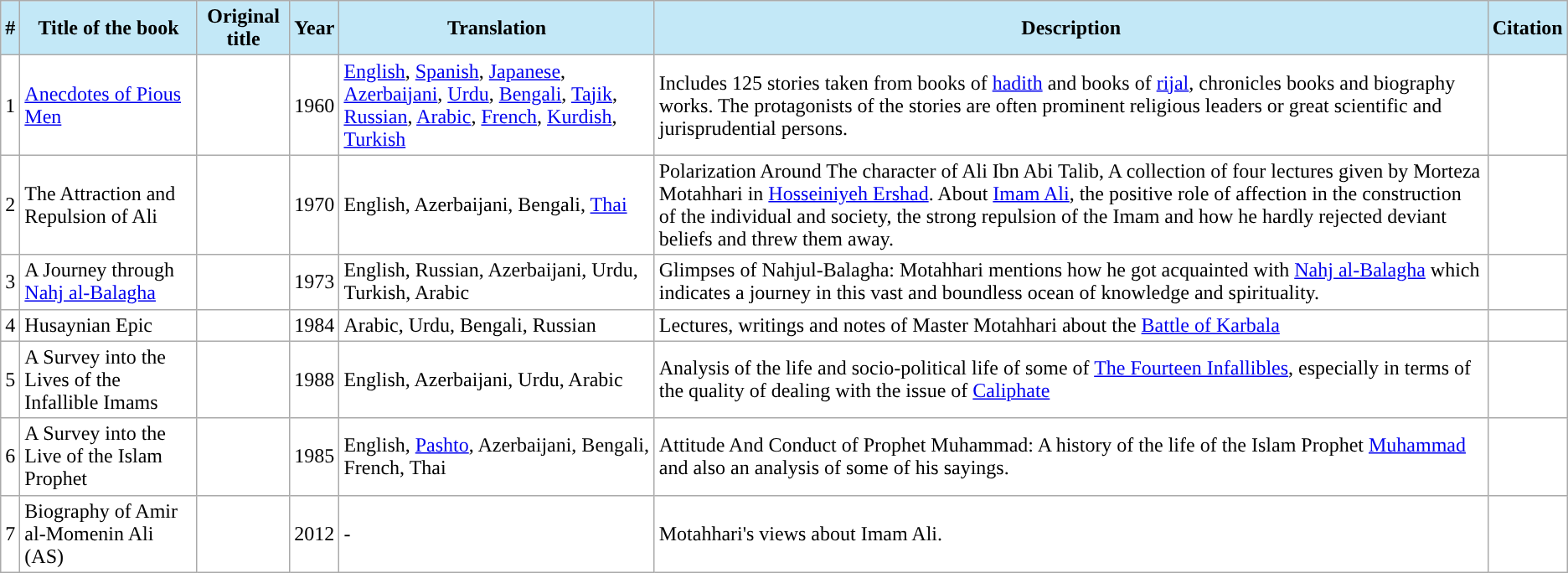<table class="wikitable" style="background-color:#ffffff; color:#000000">
<tr>
<th style="background-color:#c3e8f7;">#</th>
<th style="background-color:#c3e8f7;">Title of the book</th>
<th style="background-color:#c3e8f7;">Original title</th>
<th style="background-color:#c3e8f7;">Year</th>
<th style="background-color:#c3e8f7;">Translation</th>
<th style="background-color:#c3e8f7;">Description</th>
<th style="background-color:#c3e8f7;">Citation</th>
</tr>
<tr>
<td>1</td>
<td><a href='#'>Anecdotes of Pious Men</a></td>
<td></td>
<td>1960</td>
<td><a href='#'>English</a>, <a href='#'>Spanish</a>, <a href='#'>Japanese</a>, <a href='#'>Azerbaijani</a>, <a href='#'>Urdu</a>, <a href='#'>Bengali</a>, <a href='#'>Tajik</a>, <a href='#'>Russian</a>, <a href='#'>Arabic</a>, <a href='#'>French</a>, <a href='#'>Kurdish</a>, <a href='#'>Turkish</a></td>
<td>Includes 125 stories taken from books of <a href='#'>hadith</a> and books of <a href='#'>rijal</a>, chronicles books and biography works. The protagonists of the stories are often prominent religious leaders or great scientific and jurisprudential persons.</td>
<td></td>
</tr>
<tr>
<td>2</td>
<td>The Attraction and Repulsion of Ali</td>
<td></td>
<td>1970</td>
<td>English, Azerbaijani, Bengali, <a href='#'>Thai</a></td>
<td>Polarization Around The character of Ali Ibn Abi Talib, A collection of four lectures given by Morteza Motahhari in <a href='#'>Hosseiniyeh Ershad</a>. About <a href='#'>Imam Ali</a>, the positive role of affection in the construction of the individual and society, the strong repulsion of the Imam and how he hardly rejected deviant beliefs and threw them away.</td>
<td></td>
</tr>
<tr>
<td>3</td>
<td>A Journey through <a href='#'>Nahj al-Balagha</a></td>
<td></td>
<td>1973</td>
<td>English, Russian, Azerbaijani, Urdu, Turkish, Arabic</td>
<td>Glimpses of Nahjul-Balagha: Motahhari mentions how he got acquainted with <a href='#'>Nahj al-Balagha</a> which indicates a journey in this vast and boundless ocean of knowledge and spirituality.</td>
<td></td>
</tr>
<tr>
<td>4</td>
<td>Husaynian Epic</td>
<td></td>
<td>1984</td>
<td>Arabic, Urdu, Bengali, Russian</td>
<td>Lectures, writings and notes of Master Motahhari about the <a href='#'>Battle of Karbala</a></td>
<td></td>
</tr>
<tr>
<td>5</td>
<td>A Survey into the Lives of the Infallible Imams</td>
<td></td>
<td>1988</td>
<td>English, Azerbaijani, Urdu, Arabic</td>
<td>Analysis of the life and socio-political life of some of <a href='#'>The Fourteen Infallibles</a>, especially in terms of the quality of dealing with the issue of <a href='#'>Caliphate</a></td>
<td></td>
</tr>
<tr>
<td>6</td>
<td>A Survey into the Live of the Islam Prophet</td>
<td></td>
<td>1985</td>
<td>English, <a href='#'>Pashto</a>, Azerbaijani, Bengali, French, Thai</td>
<td>Attitude And Conduct of Prophet Muhammad: A history of the life of the Islam Prophet <a href='#'>Muhammad</a> and also an analysis of some of his sayings.</td>
<td></td>
</tr>
<tr>
<td>7</td>
<td>Biography of Amir al-Momenin Ali (AS)</td>
<td></td>
<td>2012</td>
<td>-</td>
<td>Motahhari's views about Imam Ali.</td>
<td></td>
</tr>
</table>
